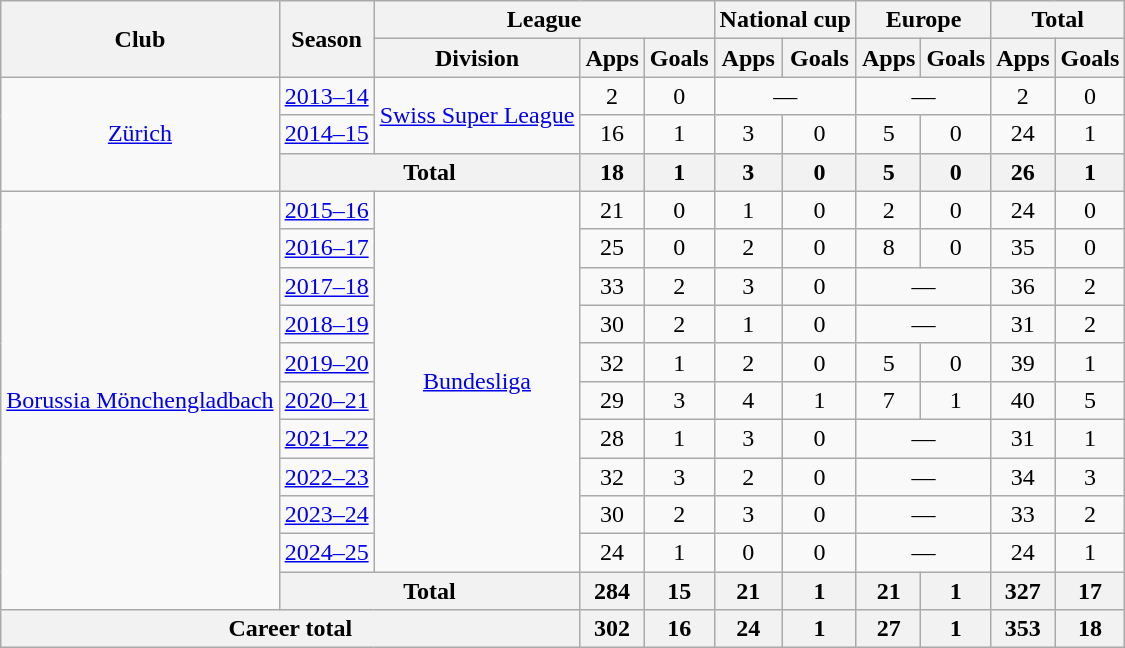<table class="wikitable" style="text-align:center">
<tr>
<th rowspan="2">Club</th>
<th rowspan="2">Season</th>
<th colspan="3">League</th>
<th colspan="2">National cup</th>
<th colspan="2">Europe</th>
<th colspan="2">Total</th>
</tr>
<tr>
<th>Division</th>
<th>Apps</th>
<th>Goals</th>
<th>Apps</th>
<th>Goals</th>
<th>Apps</th>
<th>Goals</th>
<th>Apps</th>
<th>Goals</th>
</tr>
<tr>
<td rowspan="3"><a href='#'>Zürich</a></td>
<td><a href='#'>2013–14</a></td>
<td rowspan="2"><a href='#'>Swiss Super League</a></td>
<td>2</td>
<td>0</td>
<td colspan="2">—</td>
<td colspan="2">—</td>
<td>2</td>
<td>0</td>
</tr>
<tr>
<td><a href='#'>2014–15</a></td>
<td>16</td>
<td>1</td>
<td>3</td>
<td>0</td>
<td>5</td>
<td>0</td>
<td>24</td>
<td>1</td>
</tr>
<tr>
<th colspan="2">Total</th>
<th>18</th>
<th>1</th>
<th>3</th>
<th>0</th>
<th>5</th>
<th>0</th>
<th>26</th>
<th>1</th>
</tr>
<tr>
<td rowspan="11"><a href='#'>Borussia Mönchengladbach</a></td>
<td><a href='#'>2015–16</a></td>
<td rowspan="10"><a href='#'>Bundesliga</a></td>
<td>21</td>
<td>0</td>
<td>1</td>
<td>0</td>
<td>2</td>
<td>0</td>
<td>24</td>
<td>0</td>
</tr>
<tr>
<td><a href='#'>2016–17</a></td>
<td>25</td>
<td>0</td>
<td>2</td>
<td>0</td>
<td>8</td>
<td>0</td>
<td>35</td>
<td>0</td>
</tr>
<tr>
<td><a href='#'>2017–18</a></td>
<td>33</td>
<td>2</td>
<td>3</td>
<td>0</td>
<td colspan="2">—</td>
<td>36</td>
<td>2</td>
</tr>
<tr>
<td><a href='#'>2018–19</a></td>
<td>30</td>
<td>2</td>
<td>1</td>
<td>0</td>
<td colspan="2">—</td>
<td>31</td>
<td>2</td>
</tr>
<tr>
<td><a href='#'>2019–20</a></td>
<td>32</td>
<td>1</td>
<td>2</td>
<td>0</td>
<td>5</td>
<td>0</td>
<td>39</td>
<td>1</td>
</tr>
<tr>
<td><a href='#'>2020–21</a></td>
<td>29</td>
<td>3</td>
<td>4</td>
<td>1</td>
<td>7</td>
<td>1</td>
<td>40</td>
<td>5</td>
</tr>
<tr>
<td><a href='#'>2021–22</a></td>
<td>28</td>
<td>1</td>
<td>3</td>
<td>0</td>
<td colspan="2">—</td>
<td>31</td>
<td>1</td>
</tr>
<tr>
<td><a href='#'>2022–23</a></td>
<td>32</td>
<td>3</td>
<td>2</td>
<td>0</td>
<td colspan="2">—</td>
<td>34</td>
<td>3</td>
</tr>
<tr>
<td><a href='#'>2023–24</a></td>
<td>30</td>
<td>2</td>
<td>3</td>
<td>0</td>
<td colspan="2">—</td>
<td>33</td>
<td>2</td>
</tr>
<tr>
<td><a href='#'>2024–25</a></td>
<td>24</td>
<td>1</td>
<td>0</td>
<td>0</td>
<td colspan="2">—</td>
<td>24</td>
<td>1</td>
</tr>
<tr>
<th colspan="2">Total</th>
<th>284</th>
<th>15</th>
<th>21</th>
<th>1</th>
<th>21</th>
<th>1</th>
<th>327</th>
<th>17</th>
</tr>
<tr>
<th colspan="3">Career total</th>
<th>302</th>
<th>16</th>
<th>24</th>
<th>1</th>
<th>27</th>
<th>1</th>
<th>353</th>
<th>18</th>
</tr>
</table>
